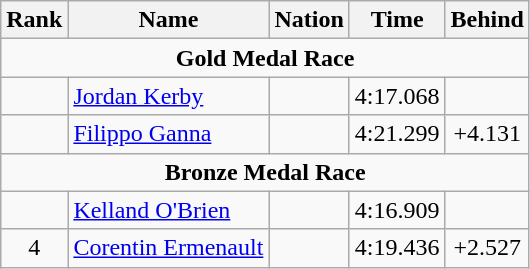<table class="wikitable" style="text-align:center">
<tr>
<th>Rank</th>
<th>Name</th>
<th>Nation</th>
<th>Time</th>
<th>Behind</th>
</tr>
<tr>
<td colspan=5><strong>Gold Medal Race</strong></td>
</tr>
<tr>
<td></td>
<td align=left><a href='#'>Jordan Kerby</a></td>
<td align=left></td>
<td>4:17.068</td>
<td></td>
</tr>
<tr>
<td></td>
<td align=left><a href='#'>Filippo Ganna</a></td>
<td align=left></td>
<td>4:21.299</td>
<td>+4.131</td>
</tr>
<tr>
<td colspan=5><strong>Bronze Medal Race</strong></td>
</tr>
<tr>
<td></td>
<td align=left><a href='#'>Kelland O'Brien</a></td>
<td align=left></td>
<td>4:16.909</td>
<td></td>
</tr>
<tr>
<td>4</td>
<td align=left><a href='#'>Corentin Ermenault</a></td>
<td align=left></td>
<td>4:19.436</td>
<td>+2.527</td>
</tr>
</table>
